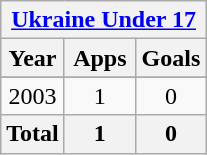<table class="wikitable" style="text-align:center">
<tr>
<th colspan=3><a href='#'>Ukraine Under 17</a></th>
</tr>
<tr>
<th>Year</th>
<th width="40">Apps</th>
<th width="40">Goals</th>
</tr>
<tr>
</tr>
<tr>
<td>2003</td>
<td>1</td>
<td>0</td>
</tr>
<tr>
<th>Total</th>
<th>1</th>
<th>0</th>
</tr>
</table>
